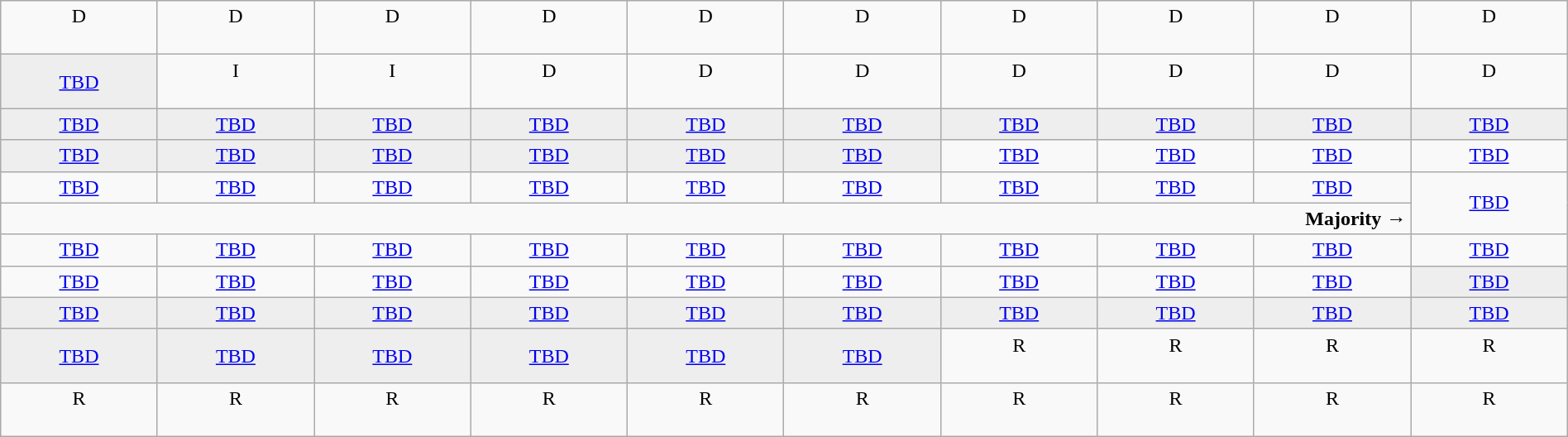<table class="wikitable" style="text-align:center; width:100%">
<tr>
<td>D<br><br></td>
<td>D<br><br></td>
<td>D<br><br></td>
<td>D<br><br></td>
<td>D<br><br></td>
<td>D<br><br></td>
<td>D<br><br></td>
<td>D<br><br></td>
<td>D<br><br></td>
<td>D<br><br></td>
</tr>
<tr>
<td style="background:#eee;"><a href='#'>TBD<br></a></td>
<td>I<br><br></td>
<td>I<br><br></td>
<td>D<br><br></td>
<td>D<br><br></td>
<td>D<br><br></td>
<td>D<br><br></td>
<td>D<br><br></td>
<td>D<br><br></td>
<td>D<br><br></td>
</tr>
<tr>
<td style="background:#eee;"><a href='#'>TBD<br></a></td>
<td style="background:#eee;"><a href='#'>TBD<br></a></td>
<td style="background:#eee;"><a href='#'>TBD<br></a></td>
<td style="background:#eee;"><a href='#'>TBD<br></a></td>
<td style="background:#eee;"><a href='#'>TBD<br></a></td>
<td style="background:#eee;"><a href='#'>TBD<br></a></td>
<td style="background:#eee;"><a href='#'>TBD<br></a></td>
<td style="background:#eee;"><a href='#'>TBD<br></a></td>
<td style="background:#eee;"><a href='#'>TBD<br></a></td>
<td style="background:#eee;"><a href='#'>TBD<br></a></td>
</tr>
<tr>
<td style="background:#eee;"><a href='#'>TBD<br></a></td>
<td style="background:#eee;"><a href='#'>TBD<br></a></td>
<td style="background:#eee;"><a href='#'>TBD<br></a></td>
<td style="background:#eee;"><a href='#'>TBD<br></a></td>
<td style="background:#eee;"><a href='#'>TBD<br></a></td>
<td style="background:#eee;"><a href='#'>TBD<br></a></td>
<td><a href='#'>TBD<br></a></td>
<td><a href='#'>TBD<br></a></td>
<td><a href='#'>TBD<br></a></td>
<td><a href='#'>TBD<br></a></td>
</tr>
<tr>
<td><a href='#'>TBD<br></a></td>
<td><a href='#'>TBD<br></a></td>
<td><a href='#'>TBD<br></a></td>
<td><a href='#'>TBD<br></a></td>
<td><a href='#'>TBD<br></a></td>
<td><a href='#'>TBD<br></a></td>
<td><a href='#'>TBD<br></a></td>
<td><a href='#'>TBD<br></a></td>
<td><a href='#'>TBD<br></a></td>
<td rowspan=2 ><a href='#'>TBD<br></a></td>
</tr>
<tr style="height:1em">
<td colspan=9 style="text-align:right"><strong>Majority →</strong></td>
</tr>
<tr style="height:1em">
<td><a href='#'>TBD<br></a></td>
<td><a href='#'>TBD<br></a></td>
<td><a href='#'>TBD<br></a></td>
<td><a href='#'>TBD<br></a></td>
<td><a href='#'>TBD<br></a></td>
<td><a href='#'>TBD<br></a></td>
<td><a href='#'>TBD<br></a></td>
<td><a href='#'>TBD<br></a></td>
<td><a href='#'>TBD<br></a></td>
<td><a href='#'>TBD<br></a></td>
</tr>
<tr>
<td><a href='#'>TBD<br></a></td>
<td><a href='#'>TBD<br></a></td>
<td><a href='#'>TBD<br></a></td>
<td><a href='#'>TBD<br></a></td>
<td><a href='#'>TBD<br></a></td>
<td><a href='#'>TBD<br></a></td>
<td><a href='#'>TBD<br></a></td>
<td><a href='#'>TBD<br></a></td>
<td><a href='#'>TBD<br></a></td>
<td style="background:#eee;"><a href='#'>TBD<br></a></td>
</tr>
<tr>
<td style="background:#eee;"><a href='#'>TBD<br></a></td>
<td style="background:#eee;"><a href='#'>TBD<br></a></td>
<td style="background:#eee;"><a href='#'>TBD<br></a></td>
<td style="background:#eee;"><a href='#'>TBD<br></a></td>
<td style="background:#eee;"><a href='#'>TBD<br></a></td>
<td style="background:#eee;"><a href='#'>TBD<br></a></td>
<td style="background:#eee;"><a href='#'>TBD<br></a></td>
<td style="background:#eee;"><a href='#'>TBD<br></a></td>
<td style="background:#eee;"><a href='#'>TBD<br></a></td>
<td style="background:#eee;"><a href='#'>TBD<br></a></td>
</tr>
<tr>
<td style="background:#eee;"><a href='#'>TBD<br></a></td>
<td style="background:#eee;"><a href='#'>TBD<br></a></td>
<td style="background:#eee;"><a href='#'>TBD<br></a></td>
<td style="background:#eee;"><a href='#'>TBD<br></a></td>
<td style="background:#eee;"><a href='#'>TBD<br></a></td>
<td style="background:#eee;"><a href='#'>TBD<br></a></td>
<td>R<br><br></td>
<td>R<br><br></td>
<td>R<br><br></td>
<td>R<br><br></td>
</tr>
<tr>
<td>R<br><br></td>
<td>R<br><br></td>
<td>R<br><br></td>
<td>R<br><br></td>
<td>R<br><br></td>
<td>R<br><br></td>
<td>R<br><br></td>
<td>R<br><br></td>
<td>R<br><br></td>
<td>R<br><br></td>
</tr>
</table>
